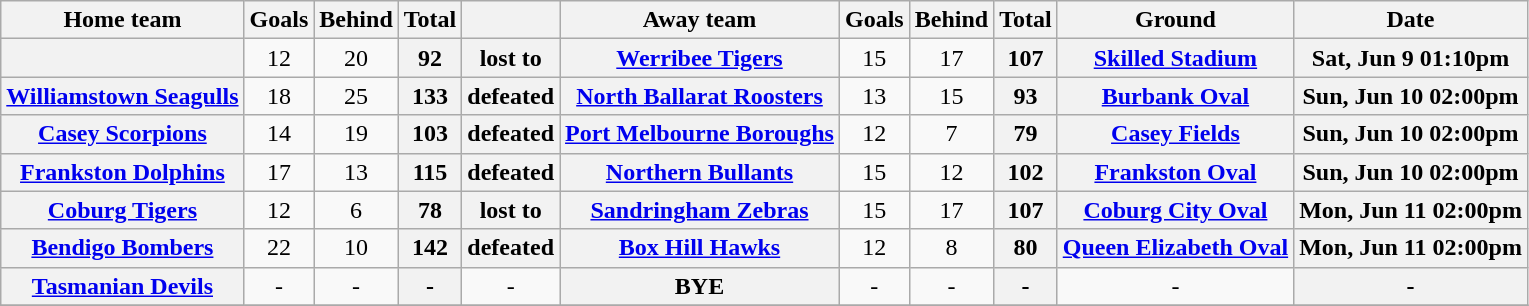<table class="wikitable">
<tr>
<th align=center>Home team</th>
<th align=center>Goals</th>
<th align=center>Behind</th>
<th align=center>Total</th>
<th align=center></th>
<th align=center>Away team</th>
<th align=center>Goals</th>
<th align=center>Behind</th>
<th align=center>Total</th>
<th align=center>Ground</th>
<th align=center>Date</th>
</tr>
<tr>
<th align=center></th>
<td align=center>12</td>
<td align=center>20</td>
<th align=center>92</th>
<th align=center>lost to</th>
<th align=center><a href='#'>Werribee Tigers</a></th>
<td align=center>15</td>
<td align=center>17</td>
<th align=center>107</th>
<th align=center><a href='#'>Skilled Stadium</a></th>
<th align=center>Sat, Jun 9 01:10pm</th>
</tr>
<tr>
<th align=center><a href='#'>Williamstown Seagulls</a></th>
<td align=center>18</td>
<td align=center>25</td>
<th align=center>133</th>
<th align=center>defeated</th>
<th align=center><a href='#'>North Ballarat Roosters</a></th>
<td align=center>13</td>
<td align=center>15</td>
<th align=center>93</th>
<th align=center><a href='#'>Burbank Oval</a></th>
<th align=center>Sun, Jun 10 02:00pm</th>
</tr>
<tr>
<th align=center><a href='#'>Casey Scorpions</a></th>
<td align=center>14</td>
<td align=center>19</td>
<th align=center>103</th>
<th align=center>defeated</th>
<th align=center><a href='#'>Port Melbourne Boroughs</a></th>
<td align=center>12</td>
<td align=center>7</td>
<th align=center>79</th>
<th align=center><a href='#'>Casey Fields</a></th>
<th align=center>Sun, Jun 10 02:00pm</th>
</tr>
<tr>
<th align=center><a href='#'>Frankston Dolphins</a></th>
<td align=center>17</td>
<td align=center>13</td>
<th align=center>115</th>
<th align=center>defeated</th>
<th align=center><a href='#'>Northern Bullants</a></th>
<td align=center>15</td>
<td align=center>12</td>
<th align=center>102</th>
<th align=center><a href='#'>Frankston Oval</a></th>
<th align=center>Sun, Jun 10 02:00pm</th>
</tr>
<tr>
<th align=center><a href='#'>Coburg Tigers</a></th>
<td align=center>12</td>
<td align=center>6</td>
<th align=center>78</th>
<th align=center>lost to</th>
<th align=center><a href='#'>Sandringham Zebras</a></th>
<td align=center>15</td>
<td align=center>17</td>
<th align=center>107</th>
<th align=center><a href='#'>Coburg City Oval</a></th>
<th align=center>Mon, Jun 11 02:00pm</th>
</tr>
<tr>
<th align=center><a href='#'>Bendigo Bombers</a></th>
<td align=center>22</td>
<td align=center>10</td>
<th align=center>142</th>
<th align=center>defeated</th>
<th align=center><a href='#'>Box Hill Hawks</a></th>
<td align=center>12</td>
<td align=center>8</td>
<th align=center>80</th>
<th align=center><a href='#'>Queen Elizabeth Oval</a></th>
<th align=center>Mon, Jun 11 02:00pm</th>
</tr>
<tr>
<th align=center><a href='#'>Tasmanian Devils</a></th>
<td align=center>-</td>
<td align=center>-</td>
<th align=center>-</th>
<td align=center>-</td>
<th align=center>BYE</th>
<td align=center>-</td>
<td align=center>-</td>
<th align=center>-</th>
<td align=center>-</td>
<th align=center>-</th>
</tr>
<tr>
</tr>
</table>
